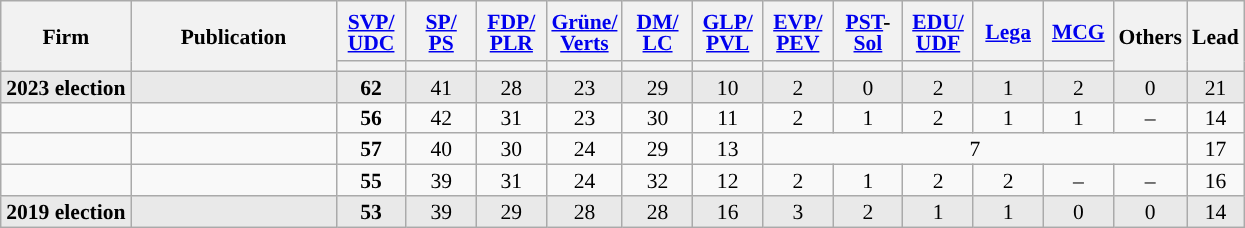<table class="wikitable sortable" style="text-align:center;font-size:90%;line-height:14px;">
<tr style="height:40px;">
<th style="width:80px;" rowspan="2">Firm</th>
<th style="width:130px;" rowspan="2">Publication</th>
<th class="unsortable" style="width:40px;"><a href='#'>SVP/<br>UDC</a></th>
<th class="unsortable" style="width:40px;"><a href='#'>SP/<br>PS</a></th>
<th class="unsortable" style="width:40px;"><a href='#'>FDP/<br>PLR</a></th>
<th class="unsortable" style="width:40px;"><a href='#'>Grüne/<br>Verts</a></th>
<th class="unsortable" style="width:40px;"><a href='#'>DM/<br>LC</a></th>
<th class="unsortable" style="width:40px;"><a href='#'>GLP/<br>PVL</a></th>
<th class="unsortable" style="width:40px;"><a href='#'>EVP/<br>PEV</a></th>
<th class="unsortable" style="width:40px;"><a href='#'>PST</a>-<a href='#'>Sol</a></th>
<th class="unsortable" style="width:40px;"><a href='#'>EDU/<br>UDF</a></th>
<th class="unsortable" style="width:40px;"><a href='#'>Lega</a></th>
<th class="unsortable" style="width:40px;"><a href='#'>MCG</a></th>
<th class="unsortable" style="width:30px;" rowspan="2">Others</th>
<th style="width:30px;" rowspan="2">Lead</th>
</tr>
<tr>
<th style="background:"></th>
<th style="background:"></th>
<th style="background:"></th>
<th style="background:"></th>
<th style="background:"></th>
<th style="background:"></th>
<th style="background:"></th>
<th style="background:"></th>
<th style="background:"></th>
<th style="background:"></th>
<th style="background:"></th>
</tr>
<tr style="background:#E9E9E9;">
<td><strong>2023 election</strong></td>
<td></td>
<td style="background:#"><strong>62</strong></td>
<td>41</td>
<td>28</td>
<td>23</td>
<td>29</td>
<td>10</td>
<td>2</td>
<td>0</td>
<td>2</td>
<td>1</td>
<td>2</td>
<td>0</td>
<td style="background:">21</td>
</tr>
<tr>
<td></td>
<td></td>
<td style="background:#"><strong>56</strong></td>
<td>42</td>
<td>31</td>
<td>23</td>
<td>30</td>
<td>11</td>
<td>2</td>
<td>1</td>
<td>2</td>
<td>1</td>
<td>1</td>
<td>–</td>
<td style="background:">14</td>
</tr>
<tr>
<td></td>
<td></td>
<td style="background:#"><strong>57</strong></td>
<td>40</td>
<td>30</td>
<td>24</td>
<td>29</td>
<td>13</td>
<td colspan=6>7</td>
<td style="background:">17</td>
</tr>
<tr>
<td></td>
<td></td>
<td style="background:#"><strong>55</strong></td>
<td>39</td>
<td>31</td>
<td>24</td>
<td>32</td>
<td>12</td>
<td>2</td>
<td>1</td>
<td>2</td>
<td>2</td>
<td>–</td>
<td>–</td>
<td style="background:">16</td>
</tr>
<tr style="background:#E9E9E9;">
<td><strong>2019 election</strong></td>
<td></td>
<td style="background:#"><strong>53</strong></td>
<td>39</td>
<td>29</td>
<td>28</td>
<td>28</td>
<td>16</td>
<td>3</td>
<td>2</td>
<td>1</td>
<td>1</td>
<td>0</td>
<td>0</td>
<td style="background:">14</td>
</tr>
</table>
